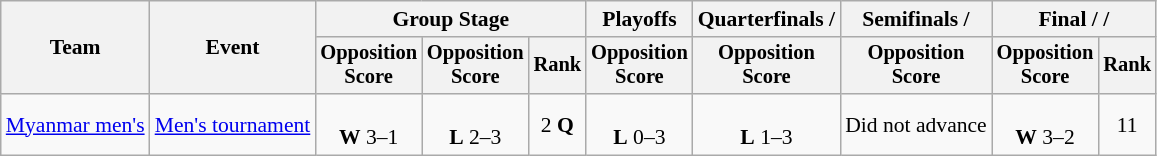<table class=wikitable style=font-size:90%;text-align:center>
<tr>
<th rowspan=2>Team</th>
<th rowspan=2>Event</th>
<th colspan=3>Group Stage</th>
<th>Playoffs</th>
<th>Quarterfinals / </th>
<th>Semifinals / </th>
<th colspan=2>Final /  / </th>
</tr>
<tr style=font-size:95%>
<th>Opposition<br>Score</th>
<th>Opposition<br>Score</th>
<th>Rank</th>
<th>Opposition<br>Score</th>
<th>Opposition<br>Score</th>
<th>Opposition<br>Score</th>
<th>Opposition<br>Score</th>
<th>Rank</th>
</tr>
<tr>
<td align=left><a href='#'>Myanmar men's</a></td>
<td align=left><a href='#'>Men's tournament</a></td>
<td><br><strong>W</strong> 3–1</td>
<td><br><strong>L</strong> 2–3</td>
<td>2 <strong>Q</strong></td>
<td><br><strong>L</strong> 0–3</td>
<td><br><strong>L</strong> 1–3</td>
<td>Did not advance</td>
<td><br><strong>W</strong> 3–2</td>
<td>11</td>
</tr>
</table>
